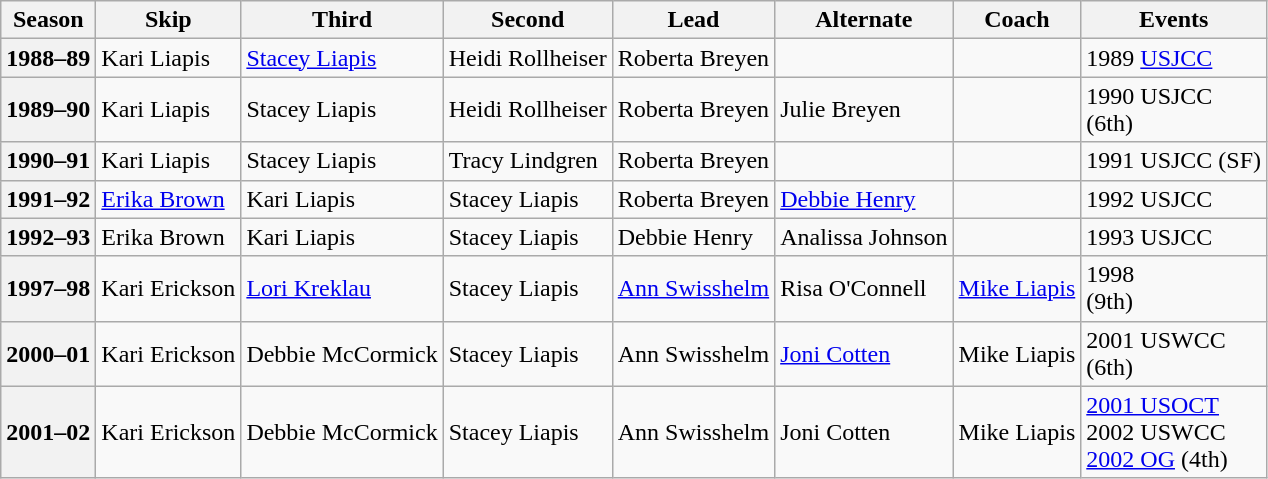<table class="wikitable">
<tr>
<th scope="col">Season</th>
<th scope="col">Skip</th>
<th scope="col">Third</th>
<th scope="col">Second</th>
<th scope="col">Lead</th>
<th scope="col">Alternate</th>
<th scope="col">Coach</th>
<th scope="col">Events</th>
</tr>
<tr>
<th scope="row">1988–89</th>
<td>Kari Liapis</td>
<td><a href='#'>Stacey Liapis</a></td>
<td>Heidi Rollheiser</td>
<td>Roberta Breyen</td>
<td></td>
<td></td>
<td>1989 <a href='#'>USJCC</a> </td>
</tr>
<tr>
<th scope="row">1989–90</th>
<td>Kari Liapis</td>
<td>Stacey Liapis</td>
<td>Heidi Rollheiser</td>
<td>Roberta Breyen</td>
<td>Julie Breyen</td>
<td></td>
<td>1990 USJCC <br> (6th)</td>
</tr>
<tr>
<th scope="row">1990–91</th>
<td>Kari Liapis</td>
<td>Stacey Liapis</td>
<td>Tracy Lindgren</td>
<td>Roberta Breyen</td>
<td></td>
<td></td>
<td>1991 USJCC (SF)</td>
</tr>
<tr>
<th scope="row">1991–92</th>
<td><a href='#'>Erika Brown</a></td>
<td>Kari Liapis</td>
<td>Stacey Liapis</td>
<td>Roberta Breyen</td>
<td><a href='#'>Debbie Henry</a></td>
<td></td>
<td>1992 USJCC <br> </td>
</tr>
<tr>
<th scope="row">1992–93</th>
<td>Erika Brown</td>
<td>Kari Liapis</td>
<td>Stacey Liapis</td>
<td>Debbie Henry</td>
<td>Analissa Johnson</td>
<td></td>
<td>1993 USJCC <br> </td>
</tr>
<tr>
<th scope="row">1997–98</th>
<td>Kari Erickson</td>
<td><a href='#'>Lori Kreklau</a></td>
<td>Stacey Liapis</td>
<td><a href='#'>Ann Swisshelm</a></td>
<td>Risa O'Connell</td>
<td><a href='#'>Mike Liapis</a></td>
<td>1998  <br> (9th)</td>
</tr>
<tr>
<th scope="row">2000–01</th>
<td>Kari Erickson</td>
<td>Debbie McCormick</td>
<td>Stacey Liapis</td>
<td>Ann Swisshelm</td>
<td><a href='#'>Joni Cotten</a></td>
<td>Mike Liapis</td>
<td>2001 USWCC <br> (6th)</td>
</tr>
<tr>
<th scope="row">2001–02</th>
<td>Kari Erickson</td>
<td>Debbie McCormick</td>
<td>Stacey Liapis</td>
<td>Ann Swisshelm</td>
<td>Joni Cotten</td>
<td>Mike Liapis</td>
<td><a href='#'>2001 USOCT</a> <br>2002 USWCC <br><a href='#'>2002 OG</a> (4th)</td>
</tr>
</table>
